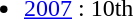<table border="0" cellpadding="2">
<tr valign="top">
<td><br><ul><li><a href='#'>2007</a> : 10th</li></ul></td>
</tr>
</table>
